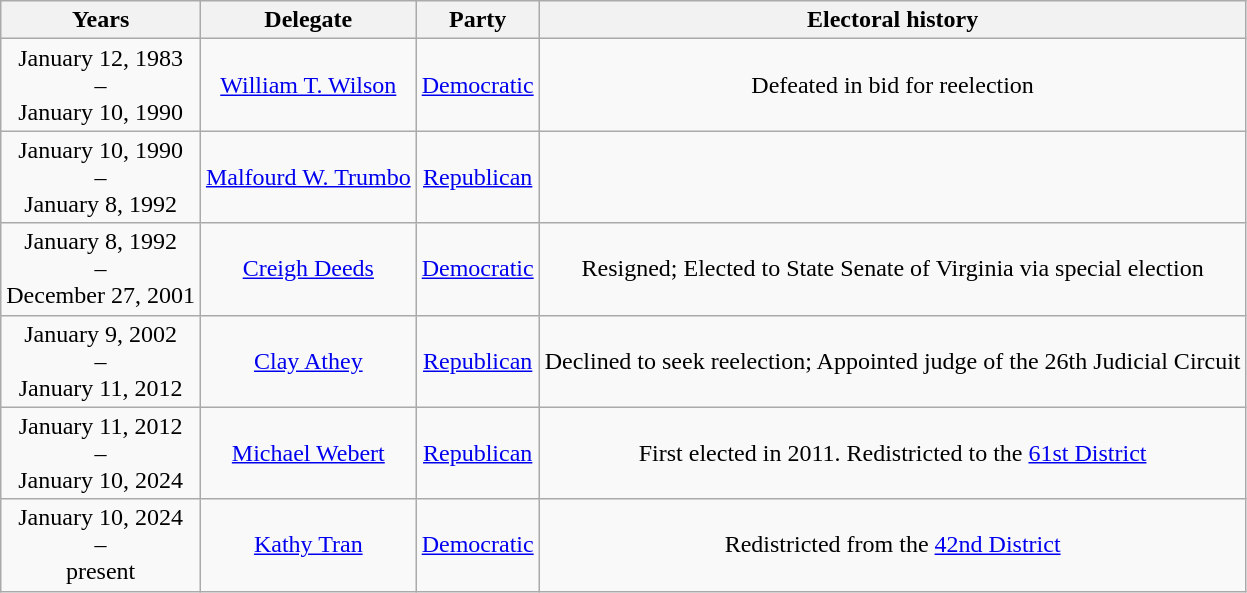<table class=wikitable style="text-align:center">
<tr valign=bottom>
<th>Years</th>
<th colspan=1>Delegate</th>
<th>Party</th>
<th>Electoral history</th>
</tr>
<tr>
<td nowrap><span>January 12, 1983</span><br>–<br><span>January 10, 1990</span></td>
<td><a href='#'>William T. Wilson</a></td>
<td><a href='#'>Democratic</a></td>
<td>Defeated in bid for reelection</td>
</tr>
<tr>
<td nowrap><span>January 10, 1990</span><br>–<br><span>January 8, 1992</span></td>
<td><a href='#'>Malfourd W. Trumbo</a></td>
<td><a href='#'>Republican</a></td>
<td></td>
</tr>
<tr>
<td nowrap><span>January 8, 1992</span><br>–<br><span>December 27, 2001</span></td>
<td><a href='#'>Creigh Deeds</a></td>
<td><a href='#'>Democratic</a></td>
<td>Resigned; Elected to State Senate of Virginia via special election</td>
</tr>
<tr>
<td nowrap><span>January 9, 2002</span><br>–<br><span>January 11, 2012</span></td>
<td><a href='#'>Clay Athey</a></td>
<td><a href='#'>Republican</a></td>
<td>Declined to seek reelection;  Appointed judge of the 26th Judicial Circuit</td>
</tr>
<tr>
<td nowrap><span>January 11, 2012</span><br>–<br><span>January 10, 2024</span></td>
<td><a href='#'>Michael Webert</a></td>
<td><a href='#'>Republican</a></td>
<td>First elected in 2011. Redistricted to the <a href='#'>61st District</a></td>
</tr>
<tr>
<td nowrap><span>January 10, 2024</span><br>–<br><span>present</span></td>
<td><a href='#'>Kathy Tran</a></td>
<td><a href='#'>Democratic</a></td>
<td>Redistricted from the <a href='#'>42nd District</a></td>
</tr>
</table>
